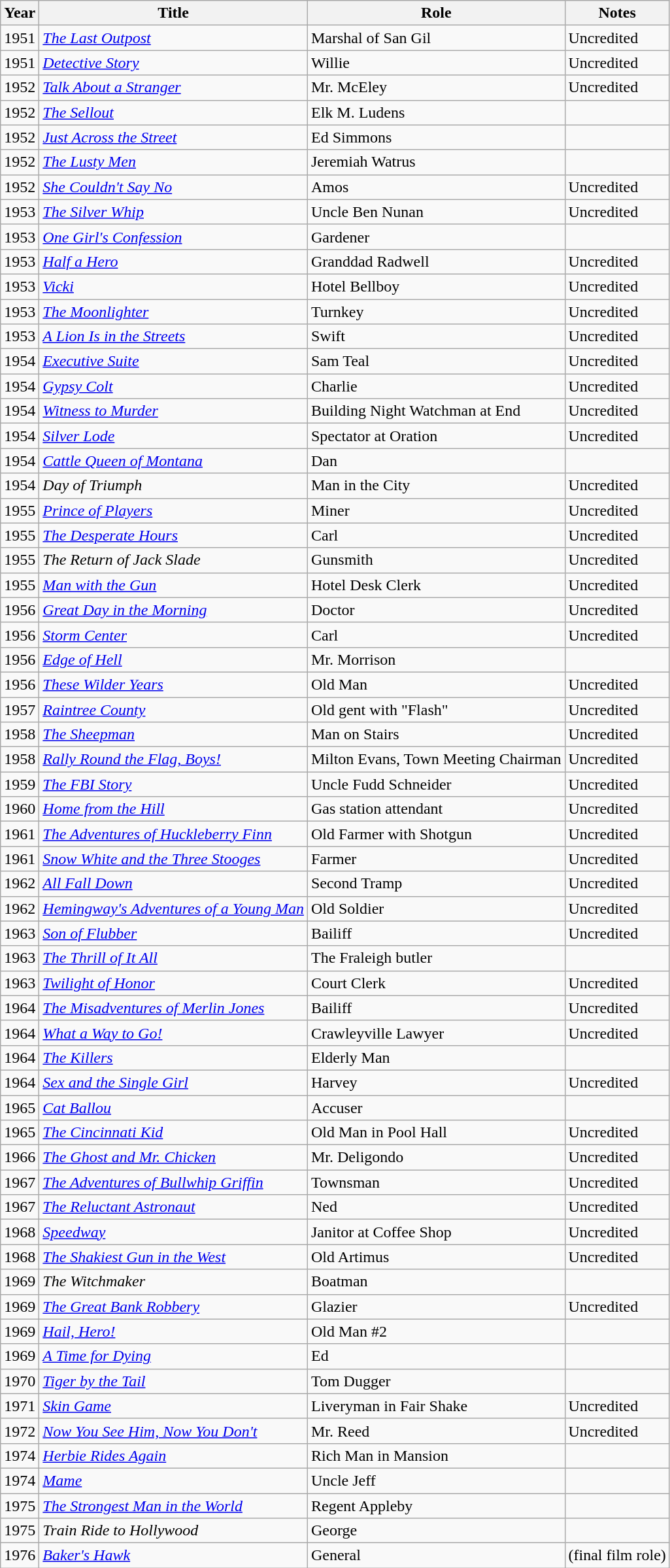<table class="wikitable sortable">
<tr>
<th>Year</th>
<th>Title</th>
<th>Role</th>
<th class="unsortable">Notes</th>
</tr>
<tr>
<td>1951</td>
<td><em><a href='#'>The Last Outpost</a></em></td>
<td>Marshal of San Gil</td>
<td>Uncredited</td>
</tr>
<tr>
<td>1951</td>
<td><em><a href='#'>Detective Story</a></em></td>
<td>Willie</td>
<td>Uncredited</td>
</tr>
<tr>
<td>1952</td>
<td><em><a href='#'>Talk About a Stranger</a></em></td>
<td>Mr. McEley</td>
<td>Uncredited</td>
</tr>
<tr>
<td>1952</td>
<td><em><a href='#'>The Sellout</a></em></td>
<td>Elk M. Ludens</td>
<td></td>
</tr>
<tr>
<td>1952</td>
<td><em><a href='#'>Just Across the Street</a></em></td>
<td>Ed Simmons</td>
<td></td>
</tr>
<tr>
<td>1952</td>
<td><em><a href='#'>The Lusty Men</a></em></td>
<td>Jeremiah Watrus</td>
<td></td>
</tr>
<tr>
<td>1952</td>
<td><em><a href='#'>She Couldn't Say No</a></em></td>
<td>Amos</td>
<td>Uncredited</td>
</tr>
<tr>
<td>1953</td>
<td><em><a href='#'>The Silver Whip</a></em></td>
<td>Uncle Ben Nunan</td>
<td>Uncredited</td>
</tr>
<tr>
<td>1953</td>
<td><em><a href='#'>One Girl's Confession</a></em></td>
<td>Gardener</td>
<td></td>
</tr>
<tr>
<td>1953</td>
<td><em><a href='#'>Half a Hero</a></em></td>
<td>Granddad Radwell</td>
<td>Uncredited</td>
</tr>
<tr>
<td>1953</td>
<td><em><a href='#'>Vicki</a></em></td>
<td>Hotel Bellboy</td>
<td>Uncredited</td>
</tr>
<tr>
<td>1953</td>
<td><em><a href='#'>The Moonlighter</a></em></td>
<td>Turnkey</td>
<td>Uncredited</td>
</tr>
<tr>
<td>1953</td>
<td><em><a href='#'>A Lion Is in the Streets</a></em></td>
<td>Swift</td>
<td>Uncredited</td>
</tr>
<tr>
<td>1954</td>
<td><em><a href='#'>Executive Suite</a></em></td>
<td>Sam Teal</td>
<td>Uncredited</td>
</tr>
<tr>
<td>1954</td>
<td><em><a href='#'>Gypsy Colt</a></em></td>
<td>Charlie</td>
<td>Uncredited</td>
</tr>
<tr>
<td>1954</td>
<td><em><a href='#'>Witness to Murder</a></em></td>
<td>Building Night Watchman at End</td>
<td>Uncredited</td>
</tr>
<tr>
<td>1954</td>
<td><em><a href='#'>Silver Lode</a></em></td>
<td>Spectator at Oration</td>
<td>Uncredited</td>
</tr>
<tr>
<td>1954</td>
<td><em><a href='#'>Cattle Queen of Montana</a></em></td>
<td>Dan</td>
<td></td>
</tr>
<tr>
<td>1954</td>
<td><em>Day of Triumph</em></td>
<td>Man in the City</td>
<td>Uncredited</td>
</tr>
<tr>
<td>1955</td>
<td><em><a href='#'>Prince of Players</a></em></td>
<td>Miner</td>
<td>Uncredited</td>
</tr>
<tr>
<td>1955</td>
<td><em><a href='#'>The Desperate Hours</a></em></td>
<td>Carl</td>
<td>Uncredited</td>
</tr>
<tr>
<td>1955</td>
<td><em>The Return of Jack Slade</em></td>
<td>Gunsmith</td>
<td>Uncredited</td>
</tr>
<tr>
<td>1955</td>
<td><em><a href='#'>Man with the Gun</a></em></td>
<td>Hotel Desk Clerk</td>
<td>Uncredited</td>
</tr>
<tr>
<td>1956</td>
<td><em><a href='#'>Great Day in the Morning</a></em></td>
<td>Doctor</td>
<td>Uncredited</td>
</tr>
<tr>
<td>1956</td>
<td><em><a href='#'>Storm Center</a></em></td>
<td>Carl</td>
<td>Uncredited</td>
</tr>
<tr>
<td>1956</td>
<td><em><a href='#'>Edge of Hell</a></em></td>
<td>Mr. Morrison</td>
<td></td>
</tr>
<tr>
<td>1956</td>
<td><em><a href='#'>These Wilder Years</a></em></td>
<td>Old Man</td>
<td>Uncredited</td>
</tr>
<tr>
<td>1957</td>
<td><em><a href='#'>Raintree County</a></em></td>
<td>Old gent with "Flash"</td>
<td>Uncredited</td>
</tr>
<tr>
<td>1958</td>
<td><em><a href='#'>The Sheepman</a></em></td>
<td>Man on Stairs</td>
<td>Uncredited</td>
</tr>
<tr>
<td>1958</td>
<td><em><a href='#'>Rally Round the Flag, Boys!</a></em></td>
<td>Milton Evans, Town Meeting Chairman</td>
<td>Uncredited</td>
</tr>
<tr>
<td>1959</td>
<td><em><a href='#'>The FBI Story</a></em></td>
<td>Uncle Fudd Schneider</td>
<td>Uncredited</td>
</tr>
<tr>
<td>1960</td>
<td><em><a href='#'>Home from the Hill</a></em></td>
<td>Gas station attendant</td>
<td>Uncredited</td>
</tr>
<tr>
<td>1961</td>
<td><em><a href='#'>The Adventures of Huckleberry Finn</a></em></td>
<td>Old Farmer with Shotgun</td>
<td>Uncredited</td>
</tr>
<tr>
<td>1961</td>
<td><em><a href='#'>Snow White and the Three Stooges</a></em></td>
<td>Farmer</td>
<td>Uncredited</td>
</tr>
<tr>
<td>1962</td>
<td><em><a href='#'>All Fall Down</a></em></td>
<td>Second Tramp</td>
<td>Uncredited</td>
</tr>
<tr>
<td>1962</td>
<td><em><a href='#'>Hemingway's Adventures of a Young Man</a></em></td>
<td>Old Soldier</td>
<td>Uncredited</td>
</tr>
<tr>
<td>1963</td>
<td><em><a href='#'>Son of Flubber</a></em></td>
<td>Bailiff</td>
<td>Uncredited</td>
</tr>
<tr>
<td>1963</td>
<td><em><a href='#'>The Thrill of It All</a></em></td>
<td>The Fraleigh butler</td>
<td></td>
</tr>
<tr>
<td>1963</td>
<td><em><a href='#'>Twilight of Honor</a></em></td>
<td>Court Clerk</td>
<td>Uncredited</td>
</tr>
<tr>
<td>1964</td>
<td><em><a href='#'>The Misadventures of Merlin Jones</a></em></td>
<td>Bailiff</td>
<td>Uncredited</td>
</tr>
<tr>
<td>1964</td>
<td><em><a href='#'>What a Way to Go!</a></em></td>
<td>Crawleyville Lawyer</td>
<td>Uncredited</td>
</tr>
<tr>
<td>1964</td>
<td><em><a href='#'>The Killers</a></em></td>
<td>Elderly Man</td>
<td></td>
</tr>
<tr>
<td>1964</td>
<td><em><a href='#'>Sex and the Single Girl</a></em></td>
<td>Harvey</td>
<td>Uncredited</td>
</tr>
<tr>
<td>1965</td>
<td><em><a href='#'>Cat Ballou</a></em></td>
<td>Accuser</td>
<td></td>
</tr>
<tr>
<td>1965</td>
<td><em><a href='#'>The Cincinnati Kid</a></em></td>
<td>Old Man in Pool Hall</td>
<td>Uncredited</td>
</tr>
<tr>
<td>1966</td>
<td><em><a href='#'>The Ghost and Mr. Chicken</a></em></td>
<td>Mr. Deligondo</td>
<td>Uncredited</td>
</tr>
<tr>
<td>1967</td>
<td><em><a href='#'>The Adventures of Bullwhip Griffin</a></em></td>
<td>Townsman</td>
<td>Uncredited</td>
</tr>
<tr>
<td>1967</td>
<td><em><a href='#'>The Reluctant Astronaut</a></em></td>
<td>Ned</td>
<td>Uncredited</td>
</tr>
<tr>
<td>1968</td>
<td><em><a href='#'>Speedway</a></em></td>
<td>Janitor at Coffee Shop</td>
<td>Uncredited</td>
</tr>
<tr>
<td>1968</td>
<td><em><a href='#'>The Shakiest Gun in the West</a></em></td>
<td>Old Artimus</td>
<td>Uncredited</td>
</tr>
<tr>
<td>1969</td>
<td><em>The Witchmaker</em></td>
<td>Boatman</td>
<td></td>
</tr>
<tr>
<td>1969</td>
<td><em><a href='#'>The Great Bank Robbery</a></em></td>
<td>Glazier</td>
<td>Uncredited</td>
</tr>
<tr>
<td>1969</td>
<td><em><a href='#'>Hail, Hero!</a></em></td>
<td>Old Man #2</td>
<td></td>
</tr>
<tr>
<td>1969</td>
<td><em><a href='#'>A Time for Dying</a></em></td>
<td>Ed</td>
<td></td>
</tr>
<tr>
<td>1970</td>
<td><em><a href='#'>Tiger by the Tail</a></em></td>
<td>Tom Dugger</td>
<td></td>
</tr>
<tr>
<td>1971</td>
<td><em><a href='#'>Skin Game</a></em></td>
<td>Liveryman in Fair Shake</td>
<td>Uncredited</td>
</tr>
<tr>
<td>1972</td>
<td><em><a href='#'>Now You See Him, Now You Don't</a></em></td>
<td>Mr. Reed</td>
<td>Uncredited</td>
</tr>
<tr>
<td>1974</td>
<td><em><a href='#'>Herbie Rides Again</a></em></td>
<td>Rich Man in Mansion</td>
<td></td>
</tr>
<tr>
<td>1974</td>
<td><em><a href='#'>Mame</a></em></td>
<td>Uncle Jeff</td>
<td></td>
</tr>
<tr>
<td>1975</td>
<td><em><a href='#'>The Strongest Man in the World</a></em></td>
<td>Regent Appleby</td>
<td></td>
</tr>
<tr>
<td>1975</td>
<td><em>Train Ride to Hollywood</em></td>
<td>George</td>
<td></td>
</tr>
<tr>
<td>1976</td>
<td><em><a href='#'>Baker's Hawk</a></em></td>
<td>General</td>
<td>(final film role)</td>
</tr>
</table>
